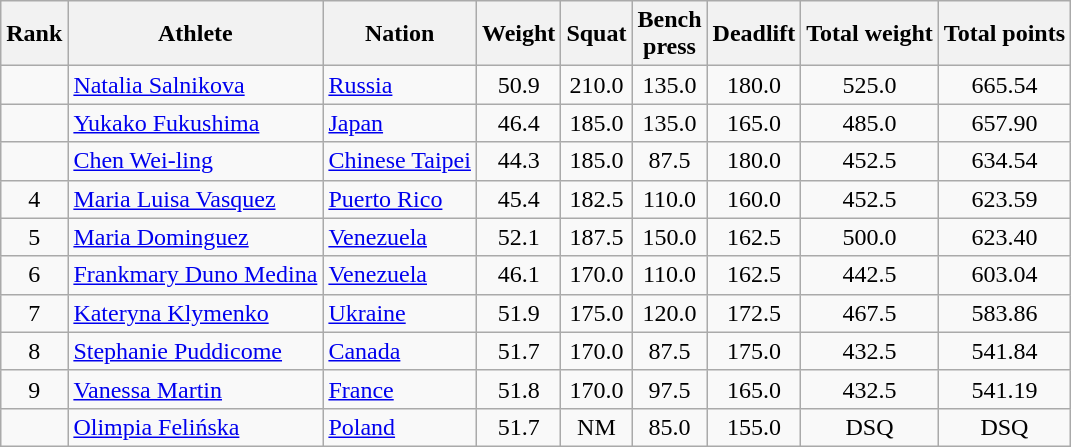<table class="wikitable sortable" style="text-align:center">
<tr>
<th>Rank</th>
<th>Athlete</th>
<th>Nation</th>
<th>Weight</th>
<th>Squat</th>
<th>Bench<br>press</th>
<th>Deadlift</th>
<th>Total weight</th>
<th>Total points</th>
</tr>
<tr>
<td></td>
<td align=left><a href='#'>Natalia Salnikova</a></td>
<td align=left> <a href='#'>Russia</a></td>
<td>50.9</td>
<td>210.0</td>
<td>135.0</td>
<td>180.0</td>
<td>525.0</td>
<td>665.54</td>
</tr>
<tr>
<td></td>
<td align=left><a href='#'>Yukako Fukushima</a></td>
<td align=left> <a href='#'>Japan</a></td>
<td>46.4</td>
<td>185.0</td>
<td>135.0</td>
<td>165.0</td>
<td>485.0</td>
<td>657.90</td>
</tr>
<tr>
<td></td>
<td align=left><a href='#'>Chen Wei-ling</a></td>
<td align=left> <a href='#'>Chinese Taipei</a></td>
<td>44.3</td>
<td>185.0</td>
<td>87.5</td>
<td>180.0</td>
<td>452.5</td>
<td>634.54</td>
</tr>
<tr>
<td>4</td>
<td align=left><a href='#'>Maria Luisa Vasquez</a></td>
<td align=left> <a href='#'>Puerto Rico</a></td>
<td>45.4</td>
<td>182.5</td>
<td>110.0</td>
<td>160.0</td>
<td>452.5</td>
<td>623.59</td>
</tr>
<tr>
<td>5</td>
<td align=left><a href='#'>Maria Dominguez</a></td>
<td align=left> <a href='#'>Venezuela</a></td>
<td>52.1</td>
<td>187.5</td>
<td>150.0</td>
<td>162.5</td>
<td>500.0</td>
<td>623.40</td>
</tr>
<tr>
<td>6</td>
<td align=left><a href='#'>Frankmary Duno Medina</a></td>
<td align=left> <a href='#'>Venezuela</a></td>
<td>46.1</td>
<td>170.0</td>
<td>110.0</td>
<td>162.5</td>
<td>442.5</td>
<td>603.04</td>
</tr>
<tr>
<td>7</td>
<td align=left><a href='#'>Kateryna Klymenko</a></td>
<td align=left> <a href='#'>Ukraine</a></td>
<td>51.9</td>
<td>175.0</td>
<td>120.0</td>
<td>172.5</td>
<td>467.5</td>
<td>583.86</td>
</tr>
<tr>
<td>8</td>
<td align=left><a href='#'>Stephanie Puddicome</a></td>
<td align=left> <a href='#'>Canada</a></td>
<td>51.7</td>
<td>170.0</td>
<td>87.5</td>
<td>175.0</td>
<td>432.5</td>
<td>541.84</td>
</tr>
<tr>
<td>9</td>
<td align=left><a href='#'>Vanessa Martin</a></td>
<td align=left> <a href='#'>France</a></td>
<td>51.8</td>
<td>170.0</td>
<td>97.5</td>
<td>165.0</td>
<td>432.5</td>
<td>541.19</td>
</tr>
<tr>
<td></td>
<td align=left><a href='#'>Olimpia Felińska</a></td>
<td align=left> <a href='#'>Poland</a></td>
<td>51.7</td>
<td>NM</td>
<td>85.0</td>
<td>155.0</td>
<td>DSQ</td>
<td>DSQ</td>
</tr>
</table>
